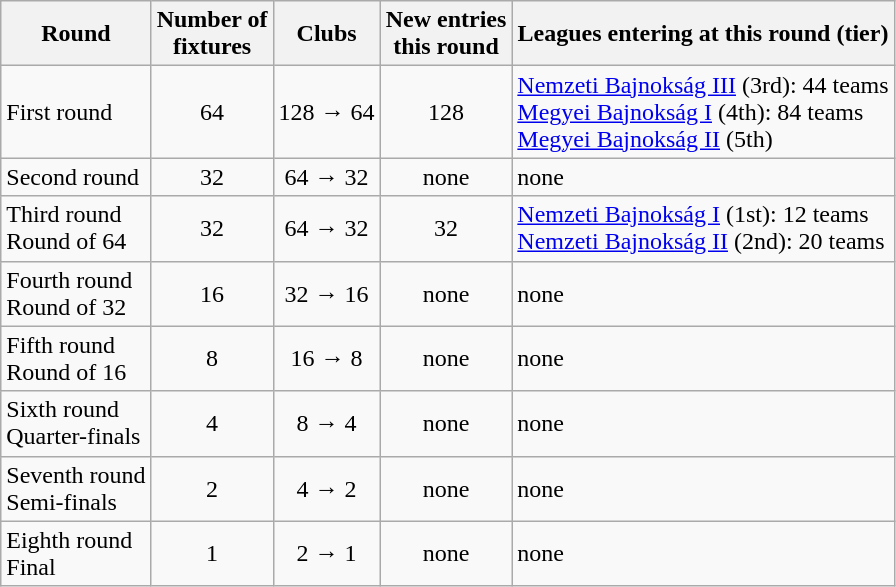<table class="wikitable">
<tr>
<th>Round</th>
<th>Number of<br>fixtures</th>
<th>Clubs</th>
<th>New entries<br>this round</th>
<th>Leagues entering at this round (tier)</th>
</tr>
<tr>
<td>First round</td>
<td style="text-align:center;">64</td>
<td style="text-align:center;">128 → 64</td>
<td style="text-align:center;">128</td>
<td><a href='#'>Nemzeti Bajnokság III</a> (3rd): 44 teams<br><a href='#'>Megyei Bajnokság I</a> (4th): 84 teams<br><a href='#'>Megyei Bajnokság II</a> (5th)</td>
</tr>
<tr>
<td>Second round</td>
<td style="text-align:center;">32</td>
<td style="text-align:center;">64 → 32</td>
<td style="text-align:center;">none</td>
<td>none</td>
</tr>
<tr>
<td>Third round<br>Round of 64</td>
<td style="text-align:center;">32</td>
<td style="text-align:center;">64 → 32</td>
<td style="text-align:center;">32</td>
<td><a href='#'>Nemzeti Bajnokság I</a> (1st): 12 teams<br><a href='#'>Nemzeti Bajnokság II</a> (2nd): 20 teams</td>
</tr>
<tr>
<td>Fourth round<br>Round of 32</td>
<td style="text-align:center;">16</td>
<td style="text-align:center;">32 → 16</td>
<td style="text-align:center;">none</td>
<td>none</td>
</tr>
<tr>
<td>Fifth round<br>Round of 16</td>
<td style="text-align:center;">8</td>
<td style="text-align:center;">16 → 8</td>
<td style="text-align:center;">none</td>
<td>none</td>
</tr>
<tr>
<td>Sixth round<br>Quarter-finals</td>
<td style="text-align:center;">4</td>
<td style="text-align:center;">8 → 4</td>
<td style="text-align:center;">none</td>
<td>none</td>
</tr>
<tr>
<td>Seventh round<br>Semi-finals</td>
<td style="text-align:center;">2</td>
<td style="text-align:center;">4 → 2</td>
<td style="text-align:center;">none</td>
<td>none</td>
</tr>
<tr>
<td>Eighth round<br>Final</td>
<td style="text-align:center;">1</td>
<td style="text-align:center;">2 → 1</td>
<td style="text-align:center;">none</td>
<td>none</td>
</tr>
</table>
